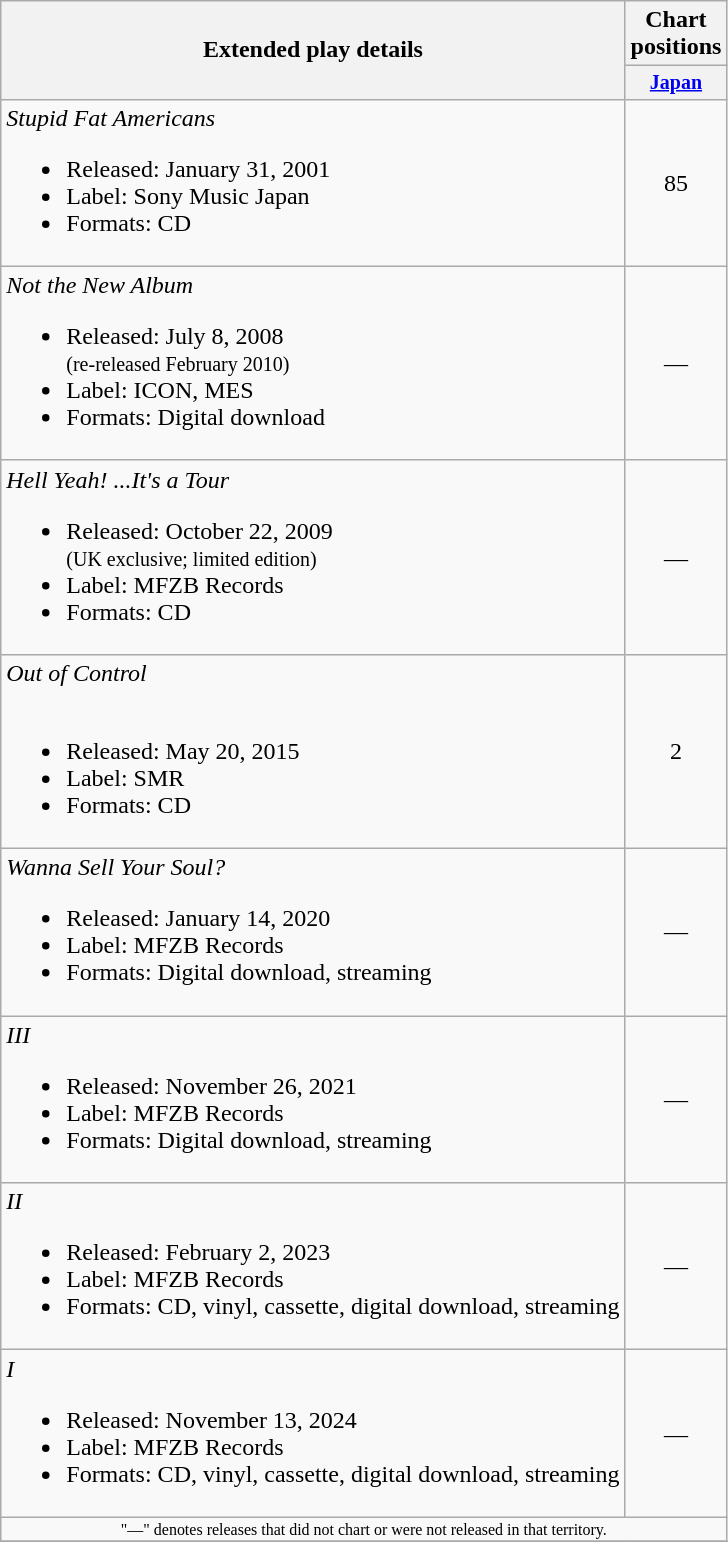<table class="wikitable" style="text-align:center;">
<tr>
<th rowspan="2">Extended play details</th>
<th>Chart positions</th>
</tr>
<tr style="font-size:smaller;">
<th width="30"><a href='#'>Japan</a></th>
</tr>
<tr>
<td align="left"><em>Stupid Fat Americans</em><br><ul><li>Released: January 31, 2001</li><li>Label: Sony Music Japan</li><li>Formats: CD</li></ul></td>
<td>85</td>
</tr>
<tr>
<td align="left"><em>Not the New Album</em><br><ul><li>Released: July 8, 2008 <br><small>(re-released February 2010)</small></li><li>Label: ICON, MES</li><li>Formats: Digital download</li></ul></td>
<td>—</td>
</tr>
<tr>
<td align="left"><em>Hell Yeah! ...It's a Tour</em><br><ul><li>Released: October 22, 2009 <br><small>(UK exclusive; limited edition)</small></li><li>Label: MFZB Records</li><li>Formats: CD</li></ul></td>
<td>—</td>
</tr>
<tr>
<td align="left"><em>Out of Control</em><br> <br><ul><li>Released: May 20, 2015</li><li>Label: SMR</li><li>Formats: CD</li></ul></td>
<td>2</td>
</tr>
<tr>
<td align="left"><em>Wanna Sell Your Soul?</em><br><ul><li>Released: January 14, 2020</li><li>Label: MFZB Records</li><li>Formats: Digital download, streaming</li></ul></td>
<td>—</td>
</tr>
<tr>
<td align="left"><em>III</em><br><ul><li>Released: November 26, 2021</li><li>Label: MFZB Records</li><li>Formats: Digital download, streaming</li></ul></td>
<td>—</td>
</tr>
<tr>
<td align="left"><em>II</em><br><ul><li>Released: February 2, 2023</li><li>Label: MFZB Records</li><li>Formats: CD, vinyl, cassette, digital download, streaming</li></ul></td>
<td>—</td>
</tr>
<tr>
<td align="left"><em>I</em><br><ul><li>Released: November 13, 2024</li><li>Label: MFZB Records</li><li>Formats: CD, vinyl, cassette, digital download, streaming</li></ul></td>
<td>—</td>
</tr>
<tr>
<td align="center" colspan="15" style="font-size: 8pt">"—" denotes releases that did not chart or were not released in that territory.</td>
</tr>
<tr>
</tr>
</table>
